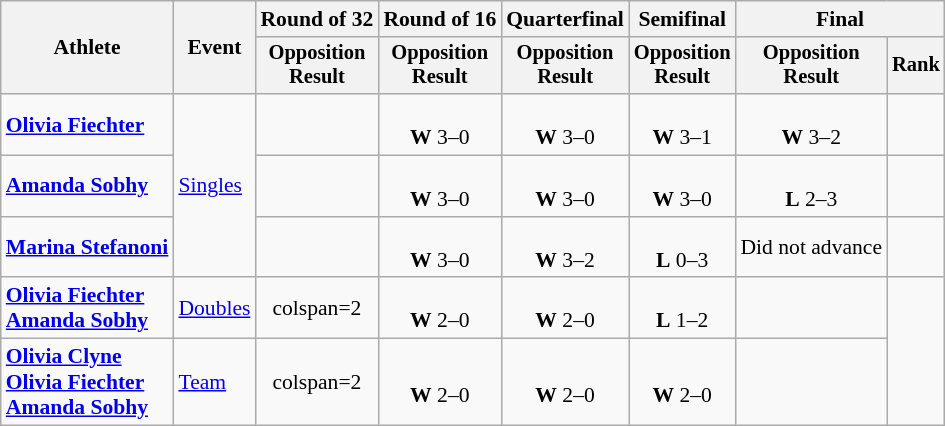<table class=wikitable style=font-size:90%;text-align:center>
<tr>
<th rowspan=2>Athlete</th>
<th rowspan=2>Event</th>
<th>Round of 32</th>
<th>Round of 16</th>
<th>Quarterfinal</th>
<th>Semifinal</th>
<th colspan=2>Final</th>
</tr>
<tr style=font-size:95%>
<th>Opposition<br>Result</th>
<th>Opposition<br>Result</th>
<th>Opposition<br>Result</th>
<th>Opposition<br>Result</th>
<th>Opposition<br>Result</th>
<th>Rank</th>
</tr>
<tr>
<td align=left><strong><a href='#'>Olivia Fiechter</a></strong></td>
<td align=left rowspan=3><a href='#'>Singles</a></td>
<td></td>
<td><br><strong>W</strong> 3–0</td>
<td><br><strong>W</strong> 3–0</td>
<td><br><strong>W</strong> 3–1</td>
<td><br><strong>W</strong> 3–2</td>
<td></td>
</tr>
<tr>
<td align=left><strong><a href='#'>Amanda Sobhy</a></strong></td>
<td></td>
<td><br><strong>W</strong> 3–0</td>
<td><br><strong>W</strong> 3–0</td>
<td><br><strong>W</strong> 3–0</td>
<td><br><strong>L</strong> 2–3</td>
<td></td>
</tr>
<tr>
<td align=left><strong><a href='#'>Marina Stefanoni</a></strong></td>
<td></td>
<td><br><strong>W</strong> 3–0</td>
<td><br><strong>W</strong> 3–2</td>
<td><br><strong>L</strong> 0–3</td>
<td>Did not advance</td>
<td></td>
</tr>
<tr>
<td align=left><strong><a href='#'>Olivia Fiechter</a><br><a href='#'>Amanda Sobhy</a></strong></td>
<td align=left><a href='#'>Doubles</a></td>
<td>colspan=2 </td>
<td><br><strong>W</strong> 2–0</td>
<td><br><strong>W</strong> 2–0</td>
<td><br><strong>L</strong> 1–2</td>
<td></td>
</tr>
<tr>
<td align=left><strong><a href='#'>Olivia Clyne</a><br><a href='#'>Olivia Fiechter</a><br><a href='#'>Amanda Sobhy</a></strong></td>
<td align=left><a href='#'>Team</a></td>
<td>colspan=2 </td>
<td><br><strong>W</strong> 2–0</td>
<td><br><strong>W</strong> 2–0</td>
<td><br><strong>W</strong> 2–0</td>
<td></td>
</tr>
</table>
